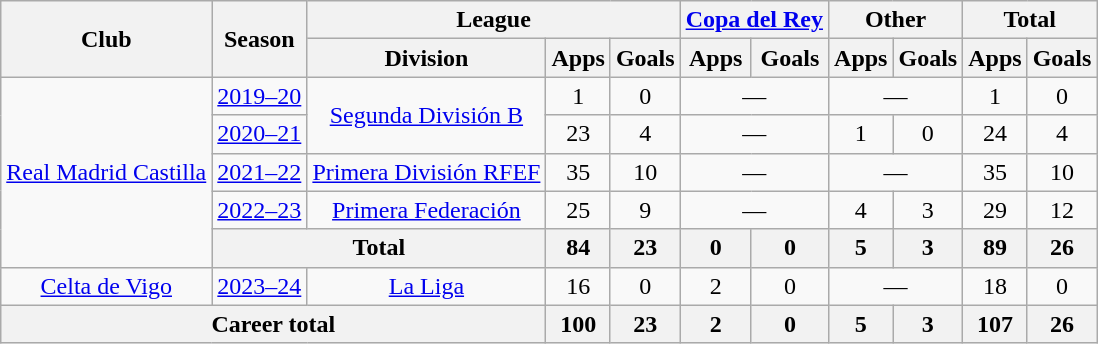<table class=wikitable style=text-align:center>
<tr>
<th rowspan="2">Club</th>
<th rowspan="2">Season</th>
<th colspan="3">League</th>
<th colspan="2"><a href='#'>Copa del Rey</a></th>
<th colspan="2">Other</th>
<th colspan="2">Total</th>
</tr>
<tr>
<th>Division</th>
<th>Apps</th>
<th>Goals</th>
<th>Apps</th>
<th>Goals</th>
<th>Apps</th>
<th>Goals</th>
<th>Apps</th>
<th>Goals</th>
</tr>
<tr>
<td rowspan="5"><a href='#'>Real Madrid Castilla</a></td>
<td><a href='#'>2019–20</a></td>
<td rowspan="2"><a href='#'>Segunda División B</a></td>
<td>1</td>
<td>0</td>
<td colspan="2">—</td>
<td colspan="2">—</td>
<td>1</td>
<td>0</td>
</tr>
<tr>
<td><a href='#'>2020–21</a></td>
<td>23</td>
<td>4</td>
<td colspan="2">—</td>
<td>1</td>
<td>0</td>
<td>24</td>
<td>4</td>
</tr>
<tr>
<td><a href='#'>2021–22</a></td>
<td><a href='#'>Primera División RFEF</a></td>
<td>35</td>
<td>10</td>
<td colspan="2">—</td>
<td colspan="2">—</td>
<td>35</td>
<td>10</td>
</tr>
<tr>
<td><a href='#'>2022–23</a></td>
<td><a href='#'>Primera Federación</a></td>
<td>25</td>
<td>9</td>
<td colspan="2">—</td>
<td>4</td>
<td>3</td>
<td>29</td>
<td>12</td>
</tr>
<tr>
<th colspan="2">Total</th>
<th>84</th>
<th>23</th>
<th>0</th>
<th>0</th>
<th>5</th>
<th>3</th>
<th>89</th>
<th>26</th>
</tr>
<tr>
<td><a href='#'>Celta de Vigo</a></td>
<td><a href='#'>2023–24</a></td>
<td><a href='#'>La Liga</a></td>
<td>16</td>
<td>0</td>
<td>2</td>
<td>0</td>
<td colspan="2">—</td>
<td>18</td>
<td>0</td>
</tr>
<tr>
<th colspan="3">Career total</th>
<th>100</th>
<th>23</th>
<th>2</th>
<th>0</th>
<th>5</th>
<th>3</th>
<th>107</th>
<th>26</th>
</tr>
</table>
